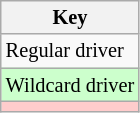<table class="wikitable" style="font-size: 85%;">
<tr>
<th colspan=2>Key</th>
</tr>
<tr>
<td>Regular driver</td>
</tr>
<tr style="background:#ccffcc;">
<td>Wildcard driver</td>
</tr>
<tr style="background:#ffcccc;">
<td></td>
</tr>
</table>
